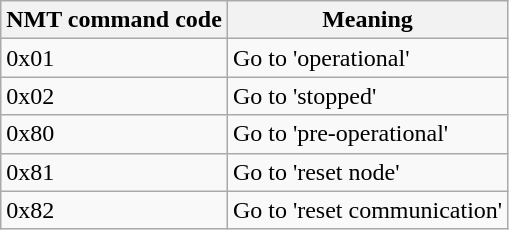<table class="wikitable">
<tr>
<th>NMT command code</th>
<th>Meaning</th>
</tr>
<tr>
<td>0x01</td>
<td>Go to 'operational'</td>
</tr>
<tr>
<td>0x02</td>
<td>Go to 'stopped'</td>
</tr>
<tr>
<td>0x80</td>
<td>Go to 'pre-operational'</td>
</tr>
<tr>
<td>0x81</td>
<td>Go to 'reset node'</td>
</tr>
<tr>
<td>0x82</td>
<td>Go to 'reset communication'</td>
</tr>
</table>
